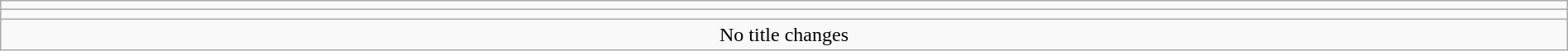<table class="wikitable" style="text-align:center; width:100%;">
<tr>
<td colspan=5></td>
</tr>
<tr>
<td colspan=5><strong></strong></td>
</tr>
<tr>
<td colspan="5">No title changes</td>
</tr>
</table>
